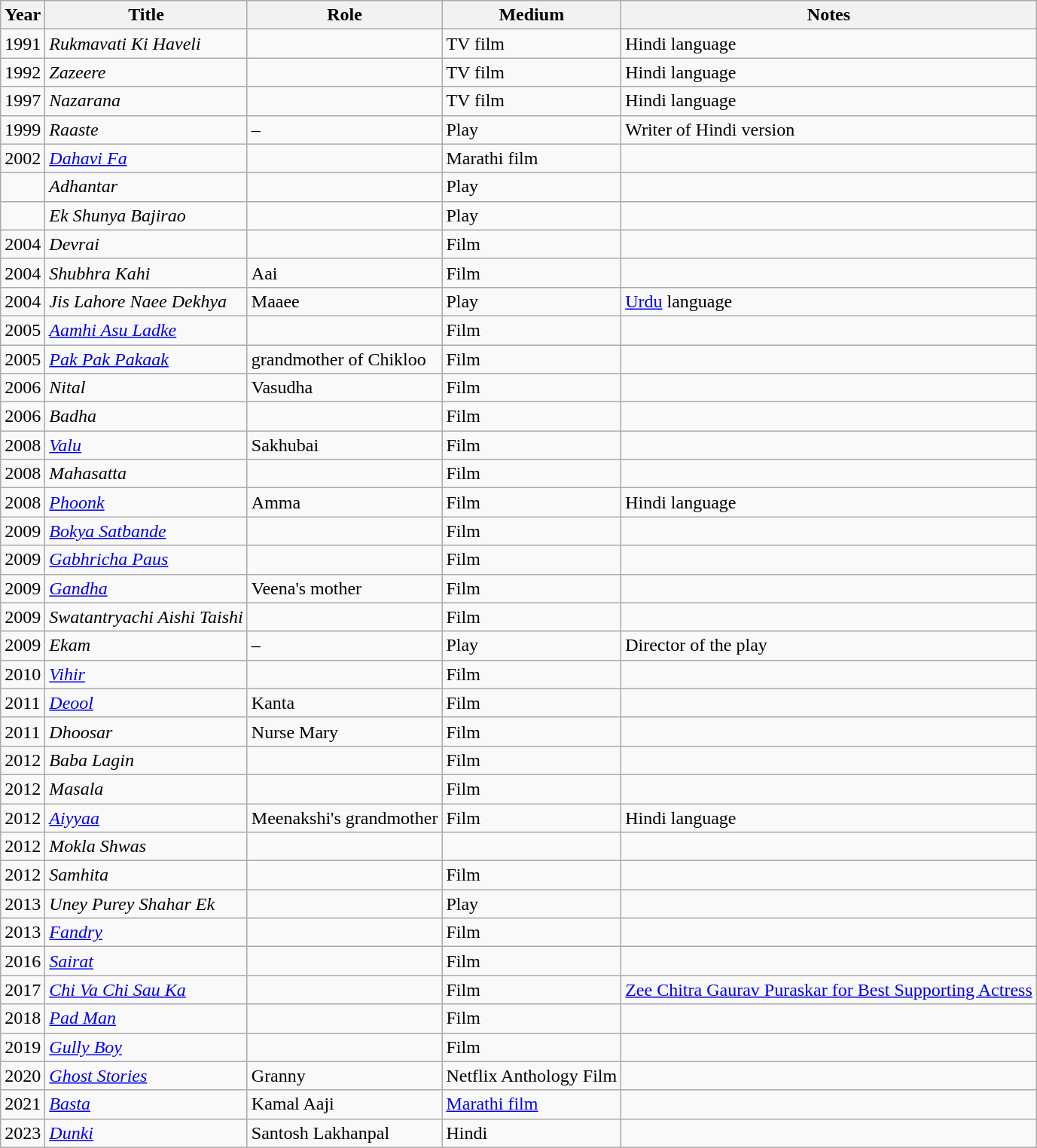<table class="wikitable sortable">
<tr>
<th>Year</th>
<th>Title</th>
<th>Role</th>
<th>Medium</th>
<th>Notes</th>
</tr>
<tr>
<td>1991</td>
<td><em>Rukmavati Ki Haveli</em></td>
<td></td>
<td>TV film</td>
<td>Hindi language</td>
</tr>
<tr>
<td>1992</td>
<td><em>Zazeere</em></td>
<td></td>
<td>TV film</td>
<td>Hindi language</td>
</tr>
<tr>
<td>1997</td>
<td><em>Nazarana</em></td>
<td></td>
<td>TV film</td>
<td>Hindi language</td>
</tr>
<tr>
<td>1999</td>
<td><em>Raaste</em></td>
<td>–</td>
<td>Play</td>
<td>Writer of Hindi version</td>
</tr>
<tr>
<td>2002</td>
<td><em><a href='#'>Dahavi Fa</a></em></td>
<td></td>
<td>Marathi film</td>
<td></td>
</tr>
<tr>
<td></td>
<td><em>Adhantar</em></td>
<td></td>
<td>Play</td>
<td></td>
</tr>
<tr>
<td></td>
<td><em>Ek Shunya Bajirao</em></td>
<td></td>
<td>Play</td>
<td></td>
</tr>
<tr>
<td>2004</td>
<td><em>Devrai</em></td>
<td></td>
<td>Film</td>
<td></td>
</tr>
<tr>
<td>2004</td>
<td><em>Shubhra Kahi</em></td>
<td>Aai</td>
<td>Film</td>
<td></td>
</tr>
<tr>
<td>2004</td>
<td><em>Jis Lahore Naee Dekhya</em></td>
<td>Maaee</td>
<td>Play</td>
<td><a href='#'>Urdu</a> language</td>
</tr>
<tr>
<td>2005</td>
<td><em><a href='#'>Aamhi Asu Ladke</a></em></td>
<td></td>
<td>Film</td>
<td></td>
</tr>
<tr>
<td>2005</td>
<td><em><a href='#'>Pak Pak Pakaak</a></em></td>
<td>grandmother of Chikloo</td>
<td>Film</td>
<td></td>
</tr>
<tr>
<td>2006</td>
<td><em>Nital</em></td>
<td>Vasudha</td>
<td>Film</td>
<td></td>
</tr>
<tr>
<td>2006</td>
<td><em>Badha</em></td>
<td></td>
<td>Film</td>
<td></td>
</tr>
<tr>
<td>2008</td>
<td><em><a href='#'>Valu</a></em></td>
<td>Sakhubai</td>
<td>Film</td>
<td></td>
</tr>
<tr>
<td>2008</td>
<td><em>Mahasatta</em></td>
<td></td>
<td>Film</td>
<td></td>
</tr>
<tr>
<td>2008</td>
<td><em><a href='#'>Phoonk</a></em></td>
<td>Amma</td>
<td>Film</td>
<td>Hindi language</td>
</tr>
<tr>
<td>2009</td>
<td><em><a href='#'>Bokya Satbande</a></em></td>
<td></td>
<td>Film</td>
<td></td>
</tr>
<tr>
<td>2009</td>
<td><em><a href='#'>Gabhricha Paus</a></em></td>
<td></td>
<td>Film</td>
<td></td>
</tr>
<tr>
<td>2009</td>
<td><em><a href='#'>Gandha</a></em></td>
<td>Veena's mother</td>
<td>Film</td>
<td></td>
</tr>
<tr>
<td>2009</td>
<td><em>Swatantryachi Aishi Taishi</em></td>
<td></td>
<td>Film</td>
<td></td>
</tr>
<tr>
<td>2009</td>
<td><em>Ekam</em></td>
<td>–</td>
<td>Play</td>
<td>Director of the play</td>
</tr>
<tr>
<td>2010</td>
<td><em><a href='#'>Vihir</a></em></td>
<td></td>
<td>Film</td>
<td></td>
</tr>
<tr>
<td>2011</td>
<td><em><a href='#'>Deool</a></em></td>
<td>Kanta</td>
<td>Film</td>
<td></td>
</tr>
<tr>
<td>2011</td>
<td><em>Dhoosar</em></td>
<td>Nurse Mary</td>
<td>Film</td>
<td></td>
</tr>
<tr>
<td>2012</td>
<td><em>Baba Lagin</em></td>
<td></td>
<td>Film</td>
<td></td>
</tr>
<tr>
<td>2012</td>
<td><em>Masala</em></td>
<td></td>
<td>Film</td>
<td></td>
</tr>
<tr>
<td>2012</td>
<td><em><a href='#'>Aiyyaa</a></em></td>
<td>Meenakshi's grandmother</td>
<td>Film</td>
<td>Hindi language</td>
</tr>
<tr>
<td>2012</td>
<td><em>Mokla Shwas</em></td>
<td></td>
<td></td>
<td></td>
</tr>
<tr>
<td>2012</td>
<td><em>Samhita</em></td>
<td></td>
<td>Film</td>
<td></td>
</tr>
<tr>
<td>2013</td>
<td><em>Uney Purey Shahar Ek</em></td>
<td></td>
<td>Play</td>
<td></td>
</tr>
<tr>
<td>2013</td>
<td><em><a href='#'>Fandry</a></em></td>
<td></td>
<td>Film</td>
<td></td>
</tr>
<tr>
<td>2016</td>
<td><em><a href='#'>Sairat</a></em></td>
<td></td>
<td>Film</td>
<td></td>
</tr>
<tr>
<td>2017</td>
<td><em><a href='#'>Chi Va Chi Sau Ka</a></em></td>
<td></td>
<td>Film</td>
<td><a href='#'>Zee Chitra Gaurav Puraskar for Best Supporting Actress</a></td>
</tr>
<tr>
<td>2018</td>
<td><em><a href='#'>Pad Man</a></em></td>
<td></td>
<td>Film</td>
<td></td>
</tr>
<tr>
<td>2019</td>
<td><em><a href='#'>Gully Boy</a></em></td>
<td></td>
<td>Film</td>
<td></td>
</tr>
<tr>
<td>2020</td>
<td><em><a href='#'>Ghost Stories</a></em></td>
<td>Granny</td>
<td>Netflix Anthology Film</td>
<td></td>
</tr>
<tr>
<td>2021</td>
<td><em><a href='#'>Basta</a></em></td>
<td>Kamal Aaji</td>
<td><a href='#'>Marathi film</a></td>
<td></td>
</tr>
<tr>
<td>2023</td>
<td><em><a href='#'>Dunki</a></em></td>
<td>Santosh Lakhanpal</td>
<td>Hindi</td>
<td></td>
</tr>
</table>
